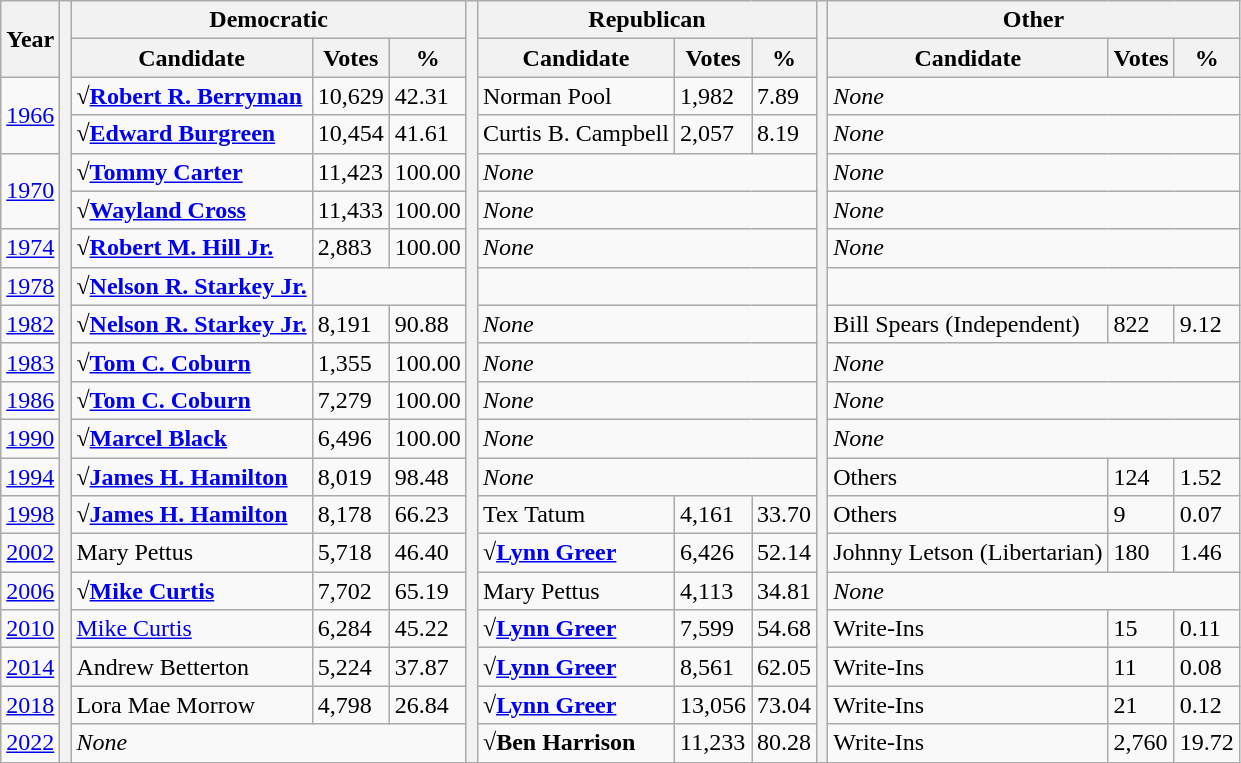<table class=wikitable>
<tr>
<th rowspan=2>Year</th>
<th rowspan=99 ></th>
<th colspan=3 >Democratic</th>
<th rowspan=99 ></th>
<th colspan=3 >Republican</th>
<th rowspan=99 ></th>
<th colspan=3 >Other</th>
</tr>
<tr>
<th>Candidate</th>
<th>Votes</th>
<th>%</th>
<th>Candidate</th>
<th>Votes</th>
<th>%</th>
<th>Candidate</th>
<th>Votes</th>
<th>%</th>
</tr>
<tr>
<td rowspan=2><a href='#'>1966</a></td>
<td><strong>√<a href='#'>Robert R. Berryman</a></strong></td>
<td>10,629</td>
<td>42.31</td>
<td>Norman Pool</td>
<td>1,982</td>
<td>7.89</td>
<td colspan=3><em>None</em></td>
</tr>
<tr>
<td><strong>√<a href='#'>Edward Burgreen</a></strong></td>
<td>10,454</td>
<td>41.61</td>
<td>Curtis B. Campbell</td>
<td>2,057</td>
<td>8.19</td>
<td colspan=3><em>None</em></td>
</tr>
<tr>
<td rowspan=2><a href='#'>1970</a></td>
<td><strong>√<a href='#'>Tommy Carter</a></strong></td>
<td>11,423</td>
<td>100.00</td>
<td colspan=3><em>None</em></td>
<td colspan=3><em>None</em></td>
</tr>
<tr>
<td><strong>√<a href='#'>Wayland Cross</a></strong></td>
<td>11,433</td>
<td>100.00</td>
<td colspan=3><em>None</em></td>
<td colspan=3><em>None</em></td>
</tr>
<tr>
<td><a href='#'>1974</a></td>
<td><strong>√<a href='#'>Robert M. Hill Jr.</a></strong></td>
<td>2,883</td>
<td>100.00</td>
<td colspan=3><em>None</em></td>
<td colspan=3><em>None</em></td>
</tr>
<tr>
<td><a href='#'>1978</a></td>
<td><strong>√<a href='#'>Nelson R. Starkey Jr.</a></strong></td>
<td colspan=2></td>
<td colspan=3></td>
<td colspan=3></td>
</tr>
<tr>
<td><a href='#'>1982</a></td>
<td><strong>√<a href='#'>Nelson R. Starkey Jr.</a></strong></td>
<td>8,191</td>
<td>90.88</td>
<td colspan=3><em>None</em></td>
<td>Bill Spears (Independent)</td>
<td>822</td>
<td>9.12</td>
</tr>
<tr>
<td><a href='#'>1983</a></td>
<td><strong>√<a href='#'>Tom C. Coburn</a></strong></td>
<td>1,355</td>
<td>100.00</td>
<td colspan=3><em>None</em></td>
<td colspan=3><em>None</em></td>
</tr>
<tr>
<td><a href='#'>1986</a></td>
<td><strong>√<a href='#'>Tom C. Coburn</a></strong></td>
<td>7,279</td>
<td>100.00</td>
<td colspan=3><em>None</em></td>
<td colspan=3><em>None</em></td>
</tr>
<tr>
<td><a href='#'>1990</a></td>
<td><strong>√<a href='#'>Marcel Black</a></strong></td>
<td>6,496</td>
<td>100.00</td>
<td colspan=3><em>None</em></td>
<td colspan=3><em>None</em></td>
</tr>
<tr>
<td><a href='#'>1994</a></td>
<td><strong>√<a href='#'>James H. Hamilton</a></strong></td>
<td>8,019</td>
<td>98.48</td>
<td colspan=3><em>None</em></td>
<td>Others</td>
<td>124</td>
<td>1.52</td>
</tr>
<tr>
<td><a href='#'>1998</a></td>
<td><strong>√<a href='#'>James H. Hamilton</a></strong></td>
<td>8,178</td>
<td>66.23</td>
<td>Tex Tatum</td>
<td>4,161</td>
<td>33.70</td>
<td>Others</td>
<td>9</td>
<td>0.07</td>
</tr>
<tr>
<td><a href='#'>2002</a></td>
<td>Mary Pettus</td>
<td>5,718</td>
<td>46.40</td>
<td><strong>√<a href='#'>Lynn Greer</a></strong></td>
<td>6,426</td>
<td>52.14</td>
<td>Johnny Letson (Libertarian)</td>
<td>180</td>
<td>1.46</td>
</tr>
<tr>
<td><a href='#'>2006</a></td>
<td><strong>√<a href='#'>Mike Curtis</a></strong></td>
<td>7,702</td>
<td>65.19</td>
<td>Mary Pettus</td>
<td>4,113</td>
<td>34.81</td>
<td colspan=3><em>None</em></td>
</tr>
<tr>
<td><a href='#'>2010</a></td>
<td><a href='#'>Mike Curtis</a></td>
<td>6,284</td>
<td>45.22</td>
<td><strong>√<a href='#'>Lynn Greer</a></strong></td>
<td>7,599</td>
<td>54.68</td>
<td>Write-Ins</td>
<td>15</td>
<td>0.11</td>
</tr>
<tr>
<td><a href='#'>2014</a></td>
<td>Andrew Betterton</td>
<td>5,224</td>
<td>37.87</td>
<td><strong>√<a href='#'>Lynn Greer</a></strong></td>
<td>8,561</td>
<td>62.05</td>
<td>Write-Ins</td>
<td>11</td>
<td>0.08</td>
</tr>
<tr>
<td><a href='#'>2018</a></td>
<td>Lora Mae Morrow</td>
<td>4,798</td>
<td>26.84</td>
<td><strong>√<a href='#'>Lynn Greer</a></strong></td>
<td>13,056</td>
<td>73.04</td>
<td>Write-Ins</td>
<td>21</td>
<td>0.12</td>
</tr>
<tr>
<td><a href='#'>2022</a></td>
<td colspan=3><em>None</em></td>
<td><strong>√Ben Harrison</strong></td>
<td>11,233</td>
<td>80.28</td>
<td>Write-Ins</td>
<td>2,760</td>
<td>19.72</td>
</tr>
</table>
